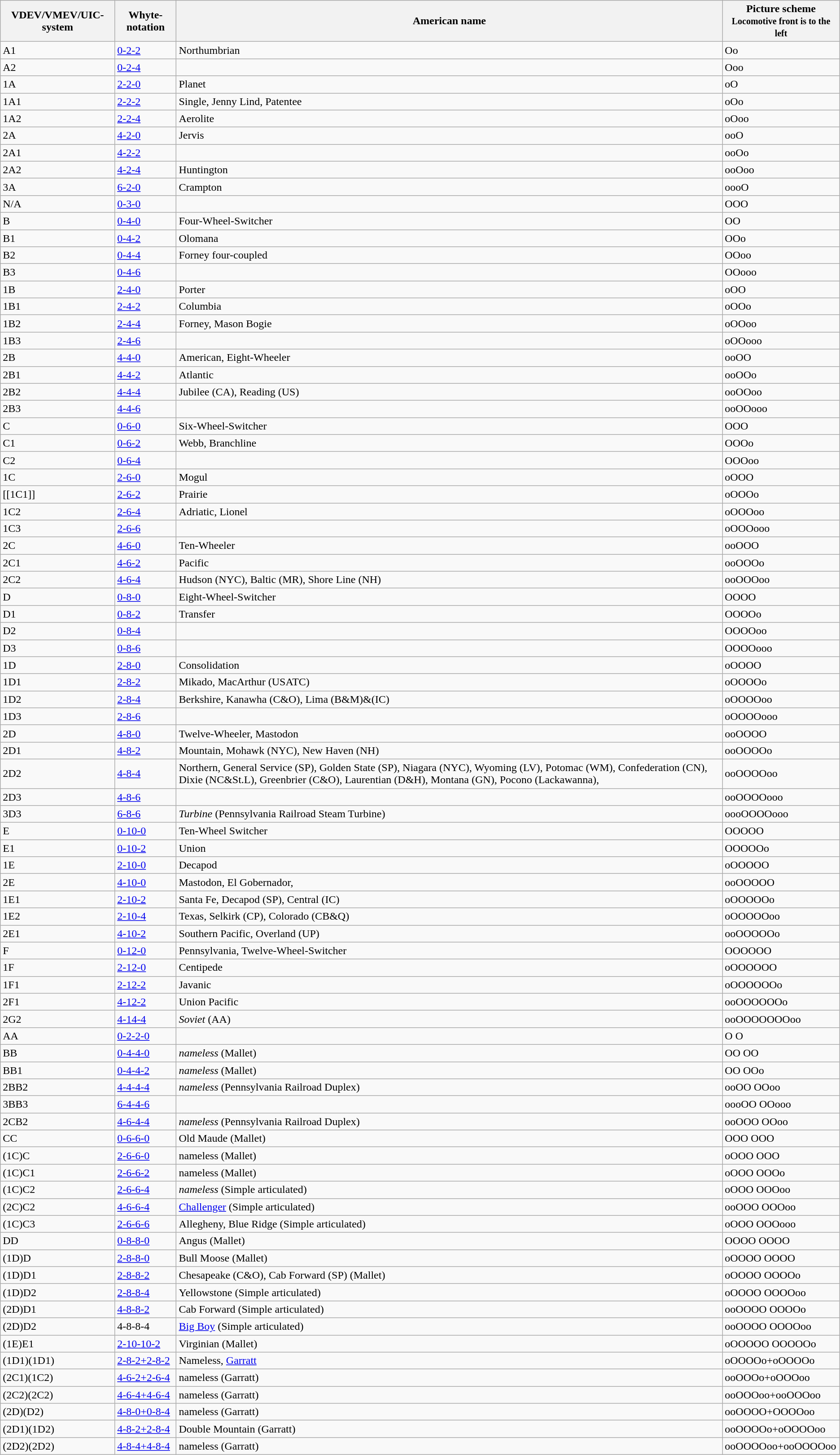<table class="wikitable sortable">
<tr class="background6">
<th>VDEV/VMEV/UIC-system</th>
<th>Whyte-notation</th>
<th>American name</th>
<th>Picture scheme<br><small>Locomotive front is to the left</small></th>
</tr>
<tr>
<td>A1</td>
<td><a href='#'>0-2-2</a></td>
<td>Northumbrian</td>
<td>Oo</td>
</tr>
<tr>
<td>A2</td>
<td><a href='#'>0-2-4</a></td>
<td></td>
<td>Ooo</td>
</tr>
<tr>
<td>1A</td>
<td><a href='#'>2-2-0</a></td>
<td>Planet</td>
<td>oO</td>
</tr>
<tr>
<td>1A1</td>
<td><a href='#'>2-2-2</a></td>
<td>Single, Jenny Lind, Patentee</td>
<td>oOo</td>
</tr>
<tr>
<td>1A2</td>
<td><a href='#'>2-2-4</a></td>
<td>Aerolite</td>
<td>oOoo</td>
</tr>
<tr>
<td>2A</td>
<td><a href='#'>4-2-0</a></td>
<td>Jervis</td>
<td>ooO</td>
</tr>
<tr>
<td>2A1</td>
<td><a href='#'>4-2-2</a></td>
<td></td>
<td>ooOo</td>
</tr>
<tr>
<td>2A2</td>
<td><a href='#'>4-2-4</a></td>
<td>Huntington</td>
<td>ooOoo</td>
</tr>
<tr>
<td>3A</td>
<td><a href='#'>6-2-0</a></td>
<td>Crampton</td>
<td>oooO</td>
</tr>
<tr>
<td>N/A</td>
<td><a href='#'>0-3-0</a></td>
<td></td>
<td>OOO</td>
</tr>
<tr>
<td>B</td>
<td><a href='#'>0-4-0</a></td>
<td>Four-Wheel-Switcher</td>
<td>OO</td>
</tr>
<tr>
<td>B1</td>
<td><a href='#'>0-4-2</a></td>
<td>Olomana</td>
<td>OOo</td>
</tr>
<tr>
<td>B2</td>
<td><a href='#'>0-4-4</a></td>
<td>Forney four-coupled</td>
<td>OOoo</td>
</tr>
<tr>
<td>B3</td>
<td><a href='#'>0-4-6</a></td>
<td></td>
<td>OOooo</td>
</tr>
<tr>
<td>1B</td>
<td><a href='#'>2-4-0</a></td>
<td>Porter</td>
<td>oOO</td>
</tr>
<tr>
<td>1B1</td>
<td><a href='#'>2-4-2</a></td>
<td>Columbia</td>
<td>oOOo</td>
</tr>
<tr>
<td>1B2</td>
<td><a href='#'>2-4-4</a></td>
<td>Forney, Mason Bogie</td>
<td>oOOoo</td>
</tr>
<tr>
<td>1B3</td>
<td><a href='#'>2-4-6</a></td>
<td></td>
<td>oOOooo</td>
</tr>
<tr>
<td>2B</td>
<td><a href='#'>4-4-0</a></td>
<td>American, Eight-Wheeler</td>
<td>ooOO</td>
</tr>
<tr>
<td>2B1</td>
<td><a href='#'>4-4-2</a></td>
<td>Atlantic</td>
<td>ooOOo</td>
</tr>
<tr>
<td>2B2</td>
<td><a href='#'>4-4-4</a></td>
<td>Jubilee (CA), Reading (US)</td>
<td>ooOOoo</td>
</tr>
<tr>
<td>2B3</td>
<td><a href='#'>4-4-6</a></td>
<td></td>
<td>ooOOooo</td>
</tr>
<tr>
<td>C</td>
<td><a href='#'>0-6-0</a></td>
<td>Six-Wheel-Switcher</td>
<td>OOO</td>
</tr>
<tr>
<td>C1</td>
<td><a href='#'>0-6-2</a></td>
<td>Webb, Branchline</td>
<td>OOOo</td>
</tr>
<tr>
<td>C2</td>
<td><a href='#'>0-6-4</a></td>
<td></td>
<td>OOOoo</td>
</tr>
<tr>
<td>1C</td>
<td><a href='#'>2-6-0</a></td>
<td>Mogul</td>
<td>oOOO</td>
</tr>
<tr>
<td>[[1C1]]</td>
<td><a href='#'>2-6-2</a></td>
<td>Prairie</td>
<td>oOOOo</td>
</tr>
<tr>
<td>1C2</td>
<td><a href='#'>2-6-4</a></td>
<td>Adriatic, Lionel</td>
<td>oOOOoo</td>
</tr>
<tr>
<td>1C3</td>
<td><a href='#'>2-6-6</a></td>
<td></td>
<td>oOOOooo</td>
</tr>
<tr>
<td>2C</td>
<td><a href='#'>4-6-0</a></td>
<td>Ten-Wheeler</td>
<td>ooOOO</td>
</tr>
<tr>
<td>2C1</td>
<td><a href='#'>4-6-2</a></td>
<td>Pacific</td>
<td>ooOOOo</td>
</tr>
<tr>
<td>2C2</td>
<td><a href='#'>4-6-4</a></td>
<td>Hudson (NYC), Baltic (MR), Shore Line (NH)</td>
<td>ooOOOoo</td>
</tr>
<tr>
<td>D</td>
<td><a href='#'>0-8-0</a></td>
<td>Eight-Wheel-Switcher</td>
<td>OOOO</td>
</tr>
<tr>
<td>D1</td>
<td><a href='#'>0-8-2</a></td>
<td>Transfer</td>
<td>OOOOo</td>
</tr>
<tr>
<td>D2</td>
<td><a href='#'>0-8-4</a></td>
<td></td>
<td>OOOOoo</td>
</tr>
<tr>
<td>D3</td>
<td><a href='#'>0-8-6</a></td>
<td></td>
<td>OOOOooo</td>
</tr>
<tr>
<td>1D</td>
<td><a href='#'>2-8-0</a></td>
<td>Consolidation</td>
<td>oOOOO</td>
</tr>
<tr>
<td>1D1</td>
<td><a href='#'>2-8-2</a></td>
<td>Mikado, MacArthur (USATC)</td>
<td>oOOOOo</td>
</tr>
<tr>
<td>1D2</td>
<td><a href='#'>2-8-4</a></td>
<td>Berkshire, Kanawha (C&O), Lima (B&M)&(IC)</td>
<td>oOOOOoo</td>
</tr>
<tr>
<td>1D3</td>
<td><a href='#'>2-8-6</a></td>
<td></td>
<td>oOOOOooo</td>
</tr>
<tr>
<td>2D</td>
<td><a href='#'>4-8-0</a></td>
<td>Twelve-Wheeler, Mastodon</td>
<td>ooOOOO</td>
</tr>
<tr>
<td>2D1</td>
<td><a href='#'>4-8-2</a></td>
<td>Mountain, Mohawk (NYC), New Haven (NH)</td>
<td>ooOOOOo</td>
</tr>
<tr>
<td>2D2</td>
<td><a href='#'>4-8-4</a></td>
<td>Northern, General Service (SP), Golden State (SP), Niagara (NYC), Wyoming (LV), Potomac (WM), Confederation (CN), Dixie (NC&St.L), Greenbrier (C&O), Laurentian (D&H), Montana (GN), Pocono (Lackawanna),</td>
<td>ooOOOOoo</td>
</tr>
<tr>
<td>2D3</td>
<td><a href='#'>4-8-6</a></td>
<td></td>
<td>ooOOOOooo</td>
</tr>
<tr>
<td>3D3</td>
<td><a href='#'>6-8-6</a></td>
<td><em>Turbine</em> (Pennsylvania Railroad Steam Turbine)</td>
<td>oooOOOOooo</td>
</tr>
<tr>
<td>E</td>
<td><a href='#'>0-10-0</a></td>
<td>Ten-Wheel Switcher</td>
<td>OOOOO</td>
</tr>
<tr>
<td>E1</td>
<td><a href='#'>0-10-2</a></td>
<td>Union</td>
<td>OOOOOo</td>
</tr>
<tr>
<td>1E</td>
<td><a href='#'>2-10-0</a></td>
<td>Decapod</td>
<td>oOOOOO</td>
</tr>
<tr>
<td>2E</td>
<td><a href='#'>4-10-0</a></td>
<td>Mastodon, El Gobernador,</td>
<td>ooOOOOO</td>
</tr>
<tr>
<td>1E1</td>
<td><a href='#'>2-10-2</a></td>
<td>Santa Fe, Decapod (SP), Central (IC)</td>
<td>oOOOOOo</td>
</tr>
<tr>
<td>1E2</td>
<td><a href='#'>2-10-4</a></td>
<td>Texas, Selkirk (CP), Colorado (CB&Q)</td>
<td>oOOOOOoo</td>
</tr>
<tr>
<td>2E1</td>
<td><a href='#'>4-10-2</a></td>
<td>Southern Pacific, Overland (UP)</td>
<td>ooOOOOOo</td>
</tr>
<tr>
<td>F</td>
<td><a href='#'>0-12-0</a></td>
<td>Pennsylvania, Twelve-Wheel-Switcher</td>
<td>OOOOOO</td>
</tr>
<tr>
<td>1F</td>
<td><a href='#'>2-12-0</a></td>
<td>Centipede</td>
<td>oOOOOOO</td>
</tr>
<tr>
<td>1F1</td>
<td><a href='#'>2-12-2</a></td>
<td>Javanic</td>
<td>oOOOOOOo</td>
</tr>
<tr>
<td>2F1</td>
<td><a href='#'>4-12-2</a></td>
<td>Union Pacific</td>
<td>ooOOOOOOo</td>
</tr>
<tr>
<td>2G2</td>
<td><a href='#'>4-14-4</a></td>
<td><em>Soviet</em> (AA)</td>
<td>ooOOOOOOOoo</td>
</tr>
<tr>
<td>AA</td>
<td><a href='#'>0-2-2-0</a></td>
<td></td>
<td>O O</td>
</tr>
<tr>
<td>BB</td>
<td><a href='#'>0-4-4-0</a></td>
<td><em>nameless</em> (Mallet)</td>
<td>OO OO</td>
</tr>
<tr>
<td>BB1</td>
<td><a href='#'>0-4-4-2</a></td>
<td><em>nameless</em> (Mallet)</td>
<td>OO OOo</td>
</tr>
<tr>
<td>2BB2</td>
<td><a href='#'>4-4-4-4</a></td>
<td><em>nameless</em> (Pennsylvania Railroad Duplex)</td>
<td>ooOO OOoo</td>
</tr>
<tr>
<td>3BB3</td>
<td><a href='#'>6-4-4-6</a></td>
<td></td>
<td>oooOO OOooo</td>
</tr>
<tr>
<td>2CB2</td>
<td><a href='#'>4-6-4-4</a></td>
<td><em>nameless</em> (Pennsylvania Railroad Duplex)</td>
<td>ooOOO OOoo</td>
</tr>
<tr>
<td>CC</td>
<td><a href='#'>0-6-6-0</a></td>
<td>Old Maude (Mallet)</td>
<td>OOO OOO</td>
</tr>
<tr>
<td>(1C)C</td>
<td><a href='#'>2-6-6-0</a></td>
<td>nameless (Mallet)</td>
<td>oOOO OOO</td>
</tr>
<tr>
<td>(1C)C1</td>
<td><a href='#'>2-6-6-2</a></td>
<td>nameless (Mallet)</td>
<td>oOOO OOOo</td>
</tr>
<tr>
<td>(1C)C2</td>
<td><a href='#'>2-6-6-4</a></td>
<td><em>nameless</em> (Simple articulated)</td>
<td>oOOO OOOoo</td>
</tr>
<tr>
<td>(2C)C2</td>
<td><a href='#'>4-6-6-4</a></td>
<td><a href='#'>Challenger</a> (Simple articulated)</td>
<td>ooOOO OOOoo</td>
</tr>
<tr>
<td>(1C)C3</td>
<td><a href='#'>2-6-6-6</a></td>
<td>Allegheny, Blue Ridge (Simple articulated)</td>
<td>oOOO OOOooo</td>
</tr>
<tr>
<td>DD</td>
<td><a href='#'>0-8-8-0</a></td>
<td>Angus (Mallet)</td>
<td>OOOO OOOO</td>
</tr>
<tr>
<td>(1D)D</td>
<td><a href='#'>2-8-8-0</a></td>
<td>Bull Moose (Mallet)</td>
<td>oOOOO OOOO</td>
</tr>
<tr>
<td>(1D)D1</td>
<td><a href='#'>2-8-8-2</a></td>
<td>Chesapeake (C&O), Cab Forward (SP) (Mallet)</td>
<td>oOOOO OOOOo</td>
</tr>
<tr>
<td>(1D)D2</td>
<td><a href='#'>2-8-8-4</a></td>
<td>Yellowstone (Simple articulated)</td>
<td>oOOOO OOOOoo</td>
</tr>
<tr>
<td>(2D)D1</td>
<td><a href='#'>4-8-8-2</a></td>
<td>Cab Forward (Simple articulated)</td>
<td>ooOOOO OOOOo</td>
</tr>
<tr>
<td>(2D)D2</td>
<td>4-8-8-4</td>
<td><a href='#'>Big Boy</a> (Simple articulated)</td>
<td>ooOOOO OOOOoo</td>
</tr>
<tr>
<td>(1E)E1</td>
<td><a href='#'>2-10-10-2</a></td>
<td>Virginian (Mallet)</td>
<td>oOOOOO OOOOOo</td>
</tr>
<tr>
<td>(1D1)(1D1)</td>
<td><a href='#'>2-8-2+2-8-2</a></td>
<td>Nameless, <a href='#'>Garratt</a></td>
<td>oOOOOo+oOOOOo</td>
</tr>
<tr>
<td>(2C1)(1C2)</td>
<td><a href='#'>4-6-2+2-6-4</a></td>
<td>nameless (Garratt)</td>
<td>ooOOOo+oOOOoo</td>
</tr>
<tr>
<td>(2C2)(2C2)</td>
<td><a href='#'>4-6-4+4-6-4</a></td>
<td>nameless (Garratt)</td>
<td>ooOOOoo+ooOOOoo</td>
</tr>
<tr>
<td>(2D)(D2)</td>
<td><a href='#'>4-8-0+0-8-4</a></td>
<td>nameless (Garratt)</td>
<td>ooOOOO+OOOOoo</td>
</tr>
<tr>
<td>(2D1)(1D2)</td>
<td><a href='#'>4-8-2+2-8-4</a></td>
<td>Double Mountain (Garratt)</td>
<td>ooOOOOo+oOOOOoo</td>
</tr>
<tr>
<td>(2D2)(2D2)</td>
<td><a href='#'>4-8-4+4-8-4</a></td>
<td>nameless (Garratt)</td>
<td>ooOOOOoo+ooOOOOoo</td>
</tr>
</table>
